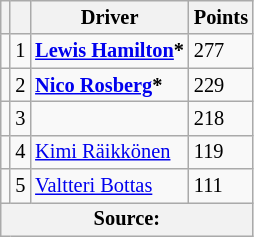<table class="wikitable" style="font-size: 85%;">
<tr>
<th></th>
<th></th>
<th>Driver</th>
<th>Points</th>
</tr>
<tr>
<td align="left"></td>
<td align="center">1</td>
<td> <strong><a href='#'>Lewis Hamilton</a>*</strong></td>
<td align="left">277</td>
</tr>
<tr>
<td align="left"></td>
<td align="center">2</td>
<td> <strong><a href='#'>Nico Rosberg</a>*</strong></td>
<td align="left">229</td>
</tr>
<tr>
<td align="left"></td>
<td align="center">3</td>
<td></td>
<td align="left">218</td>
</tr>
<tr>
<td align="left"></td>
<td align="center">4</td>
<td> <a href='#'>Kimi Räikkönen</a></td>
<td align="left">119</td>
</tr>
<tr>
<td align="left"></td>
<td align="center">5</td>
<td> <a href='#'>Valtteri Bottas</a></td>
<td align="left">111</td>
</tr>
<tr>
<th colspan=4>Source:</th>
</tr>
</table>
